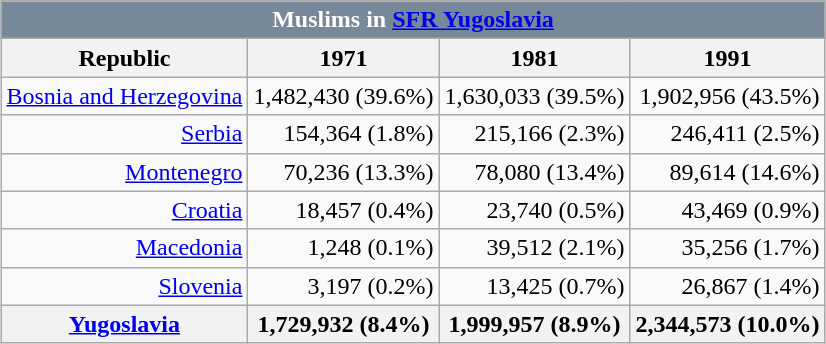<table class="wikitable" style="margin:auto; text-align: right;"">
<tr>
<td colspan="14" align=center style="background:#778899; color:white"><strong> Muslims in <a href='#'>SFR Yugoslavia</a></strong></td>
</tr>
<tr>
<th>Republic</th>
<th>1971</th>
<th>1981</th>
<th>1991</th>
</tr>
<tr>
<td><a href='#'>Bosnia and Herzegovina</a></td>
<td>1,482,430 (39.6%)</td>
<td>1,630,033 (39.5%)</td>
<td>1,902,956 (43.5%)</td>
</tr>
<tr>
<td><a href='#'>Serbia</a></td>
<td>154,364 (1.8%)</td>
<td>215,166 (2.3%)</td>
<td>246,411 (2.5%)</td>
</tr>
<tr>
<td><a href='#'>Montenegro</a></td>
<td>70,236 (13.3%)</td>
<td>78,080 (13.4%)</td>
<td>89,614 (14.6%)</td>
</tr>
<tr>
<td><a href='#'>Croatia</a></td>
<td>18,457 (0.4%)</td>
<td>23,740 (0.5%)</td>
<td>43,469 (0.9%)</td>
</tr>
<tr>
<td><a href='#'>Macedonia</a></td>
<td>1,248 (0.1%)</td>
<td>39,512 (2.1%)</td>
<td>35,256 (1.7%)</td>
</tr>
<tr>
<td><a href='#'>Slovenia</a></td>
<td>3,197 (0.2%)</td>
<td>13,425 (0.7%)</td>
<td>26,867 (1.4%)</td>
</tr>
<tr>
<th><a href='#'>Yugoslavia</a></th>
<th>1,729,932 (8.4%)</th>
<th>1,999,957 (8.9%)</th>
<th>2,344,573 (10.0%)</th>
</tr>
</table>
